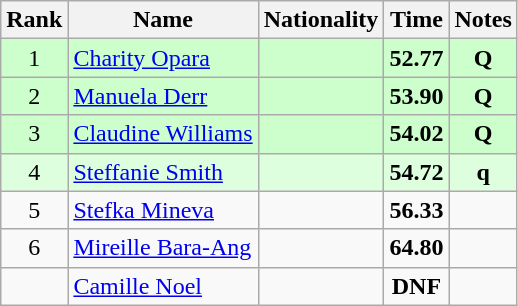<table class="wikitable sortable" style="text-align:center">
<tr>
<th>Rank</th>
<th>Name</th>
<th>Nationality</th>
<th>Time</th>
<th>Notes</th>
</tr>
<tr bgcolor=ccffcc>
<td>1</td>
<td align=left><a href='#'>Charity Opara</a></td>
<td align=left></td>
<td><strong>52.77</strong></td>
<td><strong>Q</strong></td>
</tr>
<tr bgcolor=ccffcc>
<td>2</td>
<td align=left><a href='#'>Manuela Derr</a></td>
<td align=left></td>
<td><strong>53.90</strong></td>
<td><strong>Q</strong></td>
</tr>
<tr bgcolor=ccffcc>
<td>3</td>
<td align=left><a href='#'>Claudine Williams</a></td>
<td align=left></td>
<td><strong>54.02</strong></td>
<td><strong>Q</strong></td>
</tr>
<tr bgcolor=ddffdd>
<td>4</td>
<td align=left><a href='#'>Steffanie Smith</a></td>
<td align=left></td>
<td><strong>54.72</strong></td>
<td><strong>q</strong></td>
</tr>
<tr>
<td>5</td>
<td align=left><a href='#'>Stefka Mineva</a></td>
<td align=left></td>
<td><strong>56.33</strong></td>
<td></td>
</tr>
<tr>
<td>6</td>
<td align=left><a href='#'>Mireille Bara-Ang</a></td>
<td align=left></td>
<td><strong>64.80</strong></td>
<td></td>
</tr>
<tr>
<td></td>
<td align=left><a href='#'>Camille Noel</a></td>
<td align=left></td>
<td><strong>DNF</strong></td>
<td></td>
</tr>
</table>
